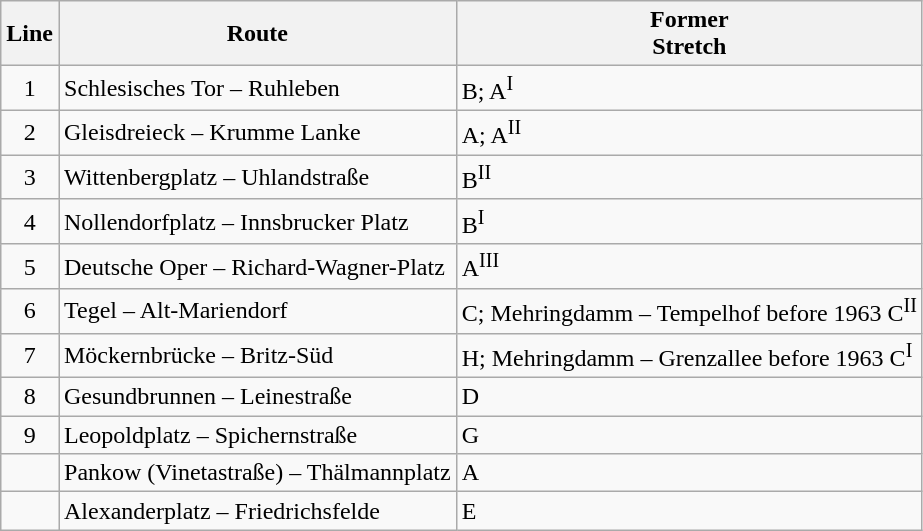<table class="wikitable">
<tr>
<th>Line</th>
<th>Route</th>
<th>Former<br>Stretch</th>
</tr>
<tr>
<td align= center>1</td>
<td>Schlesisches Tor – Ruhleben</td>
<td>B; A<sup>I</sup></td>
</tr>
<tr>
<td align= center>2</td>
<td>Gleisdreieck – Krumme Lanke</td>
<td>A; A<sup>II</sup></td>
</tr>
<tr>
<td align= center>3</td>
<td>Wittenbergplatz – Uhlandstraße</td>
<td>B<sup>II</sup></td>
</tr>
<tr>
<td align= center>4</td>
<td>Nollendorfplatz – Innsbrucker Platz</td>
<td>B<sup>I</sup></td>
</tr>
<tr>
<td align= center>5</td>
<td>Deutsche Oper – Richard-Wagner-Platz</td>
<td>A<sup>III</sup></td>
</tr>
<tr>
<td align= center>6</td>
<td>Tegel – Alt-Mariendorf</td>
<td>C; Mehringdamm – Tempelhof before 1963 C<sup>II</sup></td>
</tr>
<tr>
<td align= center>7</td>
<td>Möckernbrücke – Britz-Süd</td>
<td>H; Mehringdamm – Grenzallee before 1963 C<sup>I</sup></td>
</tr>
<tr>
<td align= center>8</td>
<td>Gesundbrunnen – Leinestraße</td>
<td>D</td>
</tr>
<tr>
<td align= center>9</td>
<td>Leopoldplatz – Spichernstraße</td>
<td>G</td>
</tr>
<tr>
<td></td>
<td>Pankow (Vinetastraße) – Thälmannplatz</td>
<td>A</td>
</tr>
<tr>
<td></td>
<td>Alexanderplatz – Friedrichsfelde</td>
<td>E</td>
</tr>
</table>
